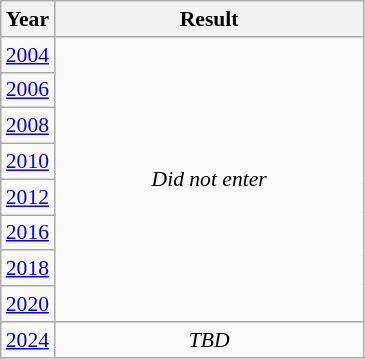<table class="wikitable" style="text-align: center; font-size:90%">
<tr>
<th>Year</th>
<th style="width:200px">Result</th>
</tr>
<tr>
<td> <a href='#'>2004</a></td>
<td rowspan="8"><em>Did not enter</em></td>
</tr>
<tr>
<td> <a href='#'>2006</a></td>
</tr>
<tr>
<td> <a href='#'>2008</a></td>
</tr>
<tr>
<td> <a href='#'>2010</a></td>
</tr>
<tr>
<td> <a href='#'>2012</a></td>
</tr>
<tr>
<td> <a href='#'>2016</a></td>
</tr>
<tr>
<td> <a href='#'>2018</a></td>
</tr>
<tr>
<td> <a href='#'>2020</a></td>
</tr>
<tr>
<td> <a href='#'>2024</a></td>
<td><em>TBD</em></td>
</tr>
</table>
